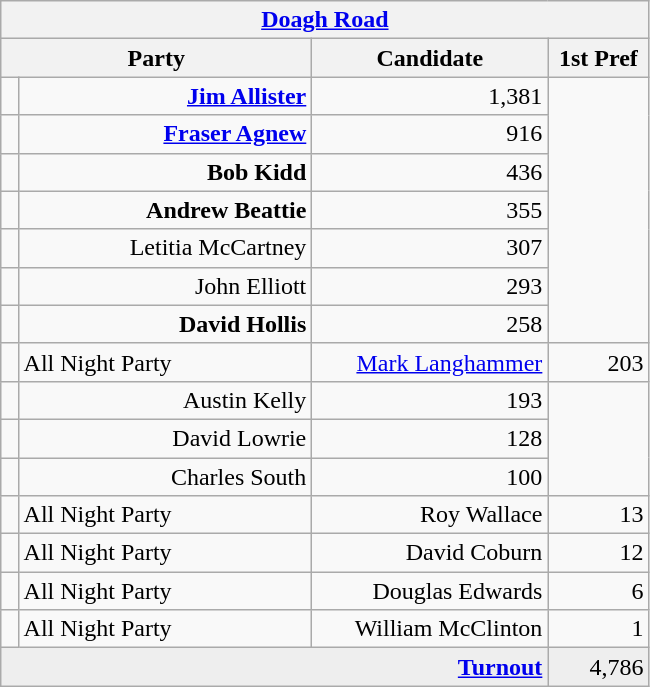<table class="wikitable">
<tr>
<th colspan="4" align="center"><a href='#'>Doagh Road</a></th>
</tr>
<tr>
<th colspan="2" align="center" width=200>Party</th>
<th width=150>Candidate</th>
<th width=60>1st Pref</th>
</tr>
<tr>
<td></td>
<td align="right"><strong><a href='#'>Jim Allister</a></strong></td>
<td align="right">1,381</td>
</tr>
<tr>
<td></td>
<td align="right"><strong><a href='#'>Fraser Agnew</a></strong></td>
<td align="right">916</td>
</tr>
<tr>
<td></td>
<td align="right"><strong>Bob Kidd</strong></td>
<td align="right">436</td>
</tr>
<tr>
<td></td>
<td align="right"><strong>Andrew Beattie</strong></td>
<td align="right">355</td>
</tr>
<tr>
<td></td>
<td align="right">Letitia McCartney</td>
<td align="right">307</td>
</tr>
<tr>
<td></td>
<td align="right">John Elliott</td>
<td align="right">293</td>
</tr>
<tr>
<td></td>
<td align="right"><strong>David Hollis</strong></td>
<td align="right">258</td>
</tr>
<tr>
<td></td>
<td>All Night Party</td>
<td align="right"><a href='#'>Mark Langhammer</a></td>
<td align="right">203</td>
</tr>
<tr>
<td></td>
<td align="right">Austin Kelly</td>
<td align="right">193</td>
</tr>
<tr>
<td></td>
<td align="right">David Lowrie</td>
<td align="right">128</td>
</tr>
<tr>
<td></td>
<td align="right">Charles South</td>
<td align="right">100</td>
</tr>
<tr>
<td></td>
<td>All Night Party</td>
<td align="right">Roy Wallace</td>
<td align="right">13</td>
</tr>
<tr>
<td></td>
<td>All Night Party</td>
<td align="right">David Coburn</td>
<td align="right">12</td>
</tr>
<tr>
<td></td>
<td>All Night Party</td>
<td align="right">Douglas Edwards</td>
<td align="right">6</td>
</tr>
<tr>
<td></td>
<td>All Night Party</td>
<td align="right">William McClinton</td>
<td align="right">1</td>
</tr>
<tr bgcolor="EEEEEE">
<td colspan=3 align="right"><strong><a href='#'>Turnout</a></strong></td>
<td align="right">4,786</td>
</tr>
</table>
